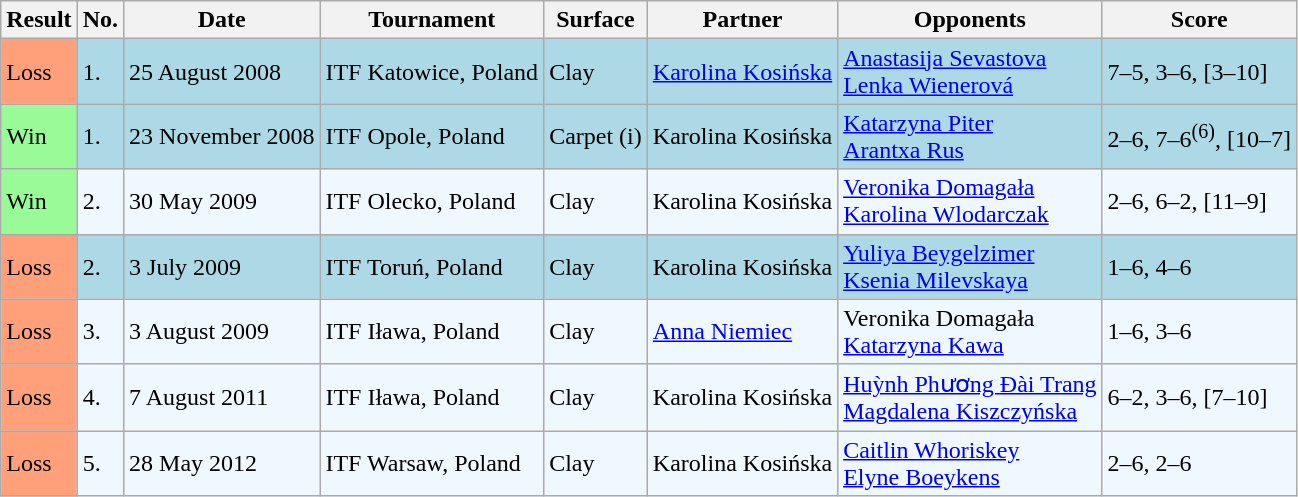<table class="sortable wikitable">
<tr>
<th>Result</th>
<th>No.</th>
<th>Date</th>
<th>Tournament</th>
<th>Surface</th>
<th>Partner</th>
<th>Opponents</th>
<th class="unsortable">Score</th>
</tr>
<tr style="background:lightblue;">
<td style="background:#ffa07a;">Loss</td>
<td>1.</td>
<td>25 August 2008</td>
<td>ITF Katowice, Poland</td>
<td>Clay</td>
<td> <a href='#'>Karolina Kosińska</a></td>
<td> <a href='#'>Anastasija Sevastova</a> <br>  <a href='#'>Lenka Wienerová</a></td>
<td>7–5, 3–6, [3–10]</td>
</tr>
<tr style="background:lightblue;">
<td style="background:#98fb98;">Win</td>
<td>1.</td>
<td>23 November 2008</td>
<td>ITF Opole, Poland</td>
<td>Carpet (i)</td>
<td> Karolina Kosińska</td>
<td> <a href='#'>Katarzyna Piter</a> <br>  <a href='#'>Arantxa Rus</a></td>
<td>2–6, 7–6<sup>(6)</sup>, [10–7]</td>
</tr>
<tr bgcolor="#f0f8ff">
<td style="background:#98fb98;">Win</td>
<td>2.</td>
<td>30 May 2009</td>
<td>ITF Olecko, Poland</td>
<td>Clay</td>
<td> Karolina Kosińska</td>
<td> <a href='#'>Veronika Domagała</a> <br>  <a href='#'>Karolina Wlodarczak</a></td>
<td>2–6, 6–2, [11–9]</td>
</tr>
<tr style="background:lightblue;">
<td style="background:#ffa07a;">Loss</td>
<td>2.</td>
<td>3 July 2009</td>
<td>ITF Toruń, Poland</td>
<td>Clay</td>
<td> Karolina Kosińska</td>
<td> <a href='#'>Yuliya Beygelzimer</a> <br>  <a href='#'>Ksenia Milevskaya</a></td>
<td>1–6, 4–6</td>
</tr>
<tr style="background:#f0f8ff;">
<td style="background:#ffa07a;">Loss</td>
<td>3.</td>
<td>3 August 2009</td>
<td>ITF Iława, Poland</td>
<td>Clay</td>
<td> <a href='#'>Anna Niemiec</a></td>
<td> Veronika Domagała <br>  <a href='#'>Katarzyna Kawa</a></td>
<td>1–6, 3–6</td>
</tr>
<tr style="background:#f0f8ff;">
<td style="background:#ffa07a;">Loss</td>
<td>4.</td>
<td>7 August 2011</td>
<td>ITF Iława, Poland</td>
<td>Clay</td>
<td> Karolina Kosińska</td>
<td> <a href='#'>Huỳnh Phương Đài Trang</a> <br>  <a href='#'>Magdalena Kiszczyńska</a></td>
<td>6–2, 3–6, [7–10]</td>
</tr>
<tr style="background:#f0f8ff;">
<td style="background:#ffa07a;">Loss</td>
<td>5.</td>
<td>28 May 2012</td>
<td>ITF Warsaw, Poland</td>
<td>Clay</td>
<td> Karolina Kosińska</td>
<td> <a href='#'>Caitlin Whoriskey</a> <br>  <a href='#'>Elyne Boeykens</a></td>
<td>2–6, 2–6</td>
</tr>
</table>
